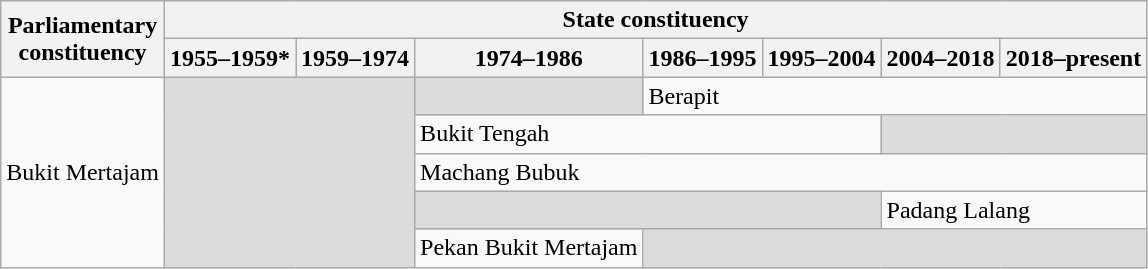<table class="wikitable">
<tr>
<th rowspan="2">Parliamentary<br>constituency</th>
<th colspan="7">State constituency</th>
</tr>
<tr>
<th>1955–1959*</th>
<th>1959–1974</th>
<th>1974–1986</th>
<th>1986–1995</th>
<th>1995–2004</th>
<th>2004–2018</th>
<th>2018–present</th>
</tr>
<tr>
<td rowspan="5">Bukit Mertajam</td>
<td colspan="2" rowspan="5" bgcolor="dcdcdc"></td>
<td bgcolor="dcdcdc"></td>
<td colspan="4">Berapit</td>
</tr>
<tr>
<td colspan="3">Bukit Tengah</td>
<td colspan="2" bgcolor="dcdcdc"></td>
</tr>
<tr>
<td colspan="5">Machang Bubuk</td>
</tr>
<tr>
<td colspan="3" bgcolor="dcdcdc"></td>
<td colspan="2">Padang Lalang</td>
</tr>
<tr>
<td>Pekan Bukit Mertajam</td>
<td colspan="4" bgcolor="dcdcdc"></td>
</tr>
</table>
